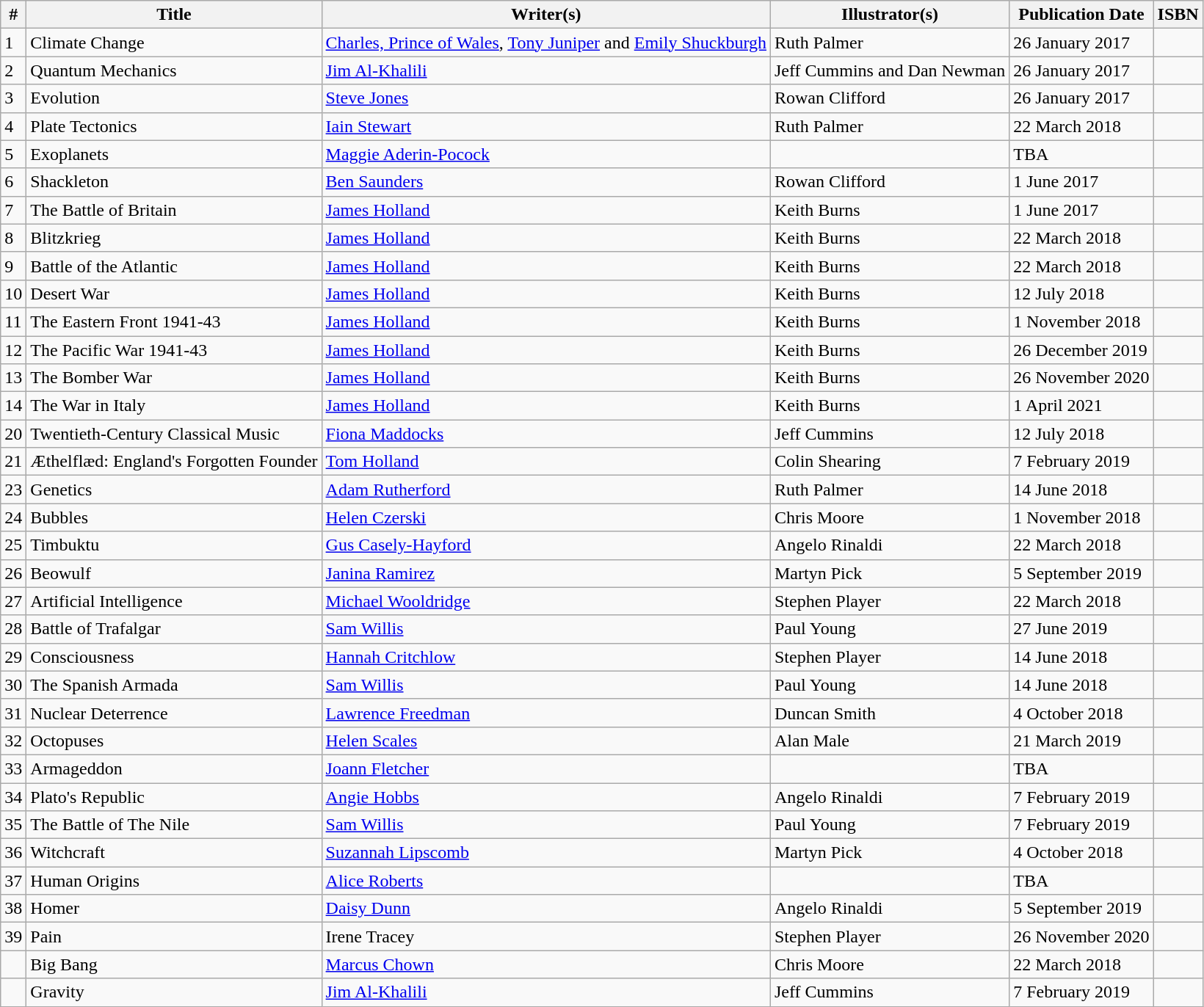<table class="wikitable sortable">
<tr>
<th>#</th>
<th>Title</th>
<th>Writer(s)</th>
<th>Illustrator(s)</th>
<th data-sort-type="date">Publication Date</th>
<th>ISBN</th>
</tr>
<tr>
<td>1</td>
<td>Climate Change</td>
<td><a href='#'>Charles, Prince of Wales</a>, <a href='#'>Tony Juniper</a> and <a href='#'>Emily Shuckburgh</a></td>
<td>Ruth Palmer</td>
<td>26 January 2017</td>
<td></td>
</tr>
<tr>
<td>2</td>
<td>Quantum Mechanics</td>
<td><a href='#'>Jim Al-Khalili</a></td>
<td>Jeff Cummins and Dan Newman</td>
<td>26 January 2017</td>
<td></td>
</tr>
<tr>
<td>3</td>
<td>Evolution</td>
<td><a href='#'>Steve Jones</a></td>
<td>Rowan Clifford</td>
<td>26 January 2017</td>
<td></td>
</tr>
<tr>
<td>4</td>
<td>Plate Tectonics</td>
<td><a href='#'>Iain Stewart</a></td>
<td>Ruth Palmer</td>
<td>22 March 2018</td>
<td></td>
</tr>
<tr>
<td>5</td>
<td>Exoplanets</td>
<td><a href='#'>Maggie Aderin-Pocock</a></td>
<td></td>
<td>TBA</td>
<td></td>
</tr>
<tr>
<td>6</td>
<td>Shackleton</td>
<td><a href='#'>Ben Saunders</a></td>
<td>Rowan Clifford</td>
<td>1 June 2017</td>
<td></td>
</tr>
<tr>
<td>7</td>
<td>The Battle of Britain</td>
<td><a href='#'>James Holland</a></td>
<td>Keith Burns</td>
<td>1 June 2017</td>
<td></td>
</tr>
<tr>
<td>8</td>
<td>Blitzkrieg</td>
<td><a href='#'>James Holland</a></td>
<td>Keith Burns</td>
<td>22 March 2018</td>
<td></td>
</tr>
<tr>
<td>9</td>
<td>Battle of the Atlantic</td>
<td><a href='#'>James Holland</a></td>
<td>Keith Burns</td>
<td>22 March 2018</td>
<td></td>
</tr>
<tr>
<td>10</td>
<td>Desert War</td>
<td><a href='#'>James Holland</a></td>
<td>Keith Burns</td>
<td>12 July 2018</td>
<td></td>
</tr>
<tr>
<td>11</td>
<td>The Eastern Front 1941-43</td>
<td><a href='#'>James Holland</a></td>
<td>Keith Burns</td>
<td>1 November 2018</td>
<td></td>
</tr>
<tr>
<td>12</td>
<td>The Pacific War 1941-43</td>
<td><a href='#'>James Holland</a></td>
<td>Keith Burns</td>
<td>26 December 2019</td>
<td></td>
</tr>
<tr>
<td>13</td>
<td>The Bomber War</td>
<td><a href='#'>James Holland</a></td>
<td>Keith Burns</td>
<td>26 November 2020</td>
<td></td>
</tr>
<tr>
<td>14</td>
<td>The War in Italy</td>
<td><a href='#'>James Holland</a></td>
<td>Keith Burns</td>
<td>1 April 2021</td>
<td></td>
</tr>
<tr>
<td>20</td>
<td>Twentieth-Century Classical Music</td>
<td><a href='#'>Fiona Maddocks</a></td>
<td>Jeff Cummins</td>
<td>12 July 2018</td>
<td></td>
</tr>
<tr>
<td>21</td>
<td>Æthelflæd: England's Forgotten Founder</td>
<td><a href='#'>Tom Holland</a></td>
<td>Colin Shearing</td>
<td>7 February 2019</td>
<td></td>
</tr>
<tr>
<td>23</td>
<td>Genetics</td>
<td><a href='#'>Adam Rutherford</a></td>
<td>Ruth Palmer</td>
<td>14 June 2018</td>
<td></td>
</tr>
<tr>
<td>24</td>
<td>Bubbles</td>
<td><a href='#'>Helen Czerski</a></td>
<td>Chris Moore</td>
<td>1 November 2018</td>
<td></td>
</tr>
<tr>
<td>25</td>
<td>Timbuktu</td>
<td><a href='#'>Gus Casely-Hayford</a></td>
<td>Angelo Rinaldi</td>
<td>22 March 2018</td>
<td></td>
</tr>
<tr>
<td>26</td>
<td>Beowulf</td>
<td><a href='#'>Janina Ramirez</a></td>
<td>Martyn Pick</td>
<td>5 September 2019</td>
<td></td>
</tr>
<tr>
<td>27</td>
<td>Artificial Intelligence</td>
<td><a href='#'>Michael Wooldridge</a></td>
<td>Stephen Player</td>
<td>22 March 2018</td>
<td></td>
</tr>
<tr>
<td>28</td>
<td>Battle of Trafalgar</td>
<td><a href='#'>Sam Willis</a></td>
<td>Paul Young</td>
<td>27 June 2019</td>
<td></td>
</tr>
<tr>
<td>29</td>
<td>Consciousness</td>
<td><a href='#'>Hannah Critchlow</a></td>
<td>Stephen Player</td>
<td>14 June 2018</td>
<td></td>
</tr>
<tr>
<td>30</td>
<td>The Spanish Armada</td>
<td><a href='#'>Sam Willis</a></td>
<td>Paul Young</td>
<td>14 June 2018</td>
<td></td>
</tr>
<tr>
<td>31</td>
<td>Nuclear Deterrence</td>
<td><a href='#'>Lawrence Freedman</a></td>
<td>Duncan Smith</td>
<td>4 October 2018</td>
<td></td>
</tr>
<tr>
<td>32</td>
<td>Octopuses</td>
<td><a href='#'>Helen Scales</a></td>
<td>Alan Male</td>
<td>21 March 2019</td>
<td></td>
</tr>
<tr>
<td>33</td>
<td>Armageddon</td>
<td><a href='#'>Joann Fletcher</a></td>
<td></td>
<td>TBA</td>
<td></td>
</tr>
<tr>
<td>34</td>
<td>Plato's Republic</td>
<td><a href='#'>Angie Hobbs</a></td>
<td>Angelo Rinaldi</td>
<td>7 February 2019</td>
<td></td>
</tr>
<tr>
<td>35</td>
<td>The Battle of The Nile</td>
<td><a href='#'>Sam Willis</a></td>
<td>Paul Young</td>
<td>7 February 2019</td>
<td></td>
</tr>
<tr>
<td>36</td>
<td>Witchcraft</td>
<td><a href='#'>Suzannah Lipscomb</a></td>
<td>Martyn Pick</td>
<td>4 October 2018</td>
<td></td>
</tr>
<tr>
<td>37</td>
<td>Human Origins</td>
<td><a href='#'>Alice Roberts</a></td>
<td></td>
<td>TBA</td>
<td></td>
</tr>
<tr>
<td>38</td>
<td>Homer</td>
<td><a href='#'>Daisy Dunn</a></td>
<td>Angelo Rinaldi</td>
<td>5 September 2019</td>
<td></td>
</tr>
<tr>
<td>39</td>
<td>Pain</td>
<td>Irene Tracey</td>
<td>Stephen Player</td>
<td>26 November 2020</td>
<td></td>
</tr>
<tr>
<td></td>
<td>Big Bang</td>
<td><a href='#'>Marcus Chown</a></td>
<td>Chris Moore</td>
<td>22 March 2018</td>
<td></td>
</tr>
<tr>
<td></td>
<td>Gravity</td>
<td><a href='#'>Jim Al-Khalili</a></td>
<td>Jeff Cummins</td>
<td>7 February 2019</td>
<td></td>
</tr>
</table>
